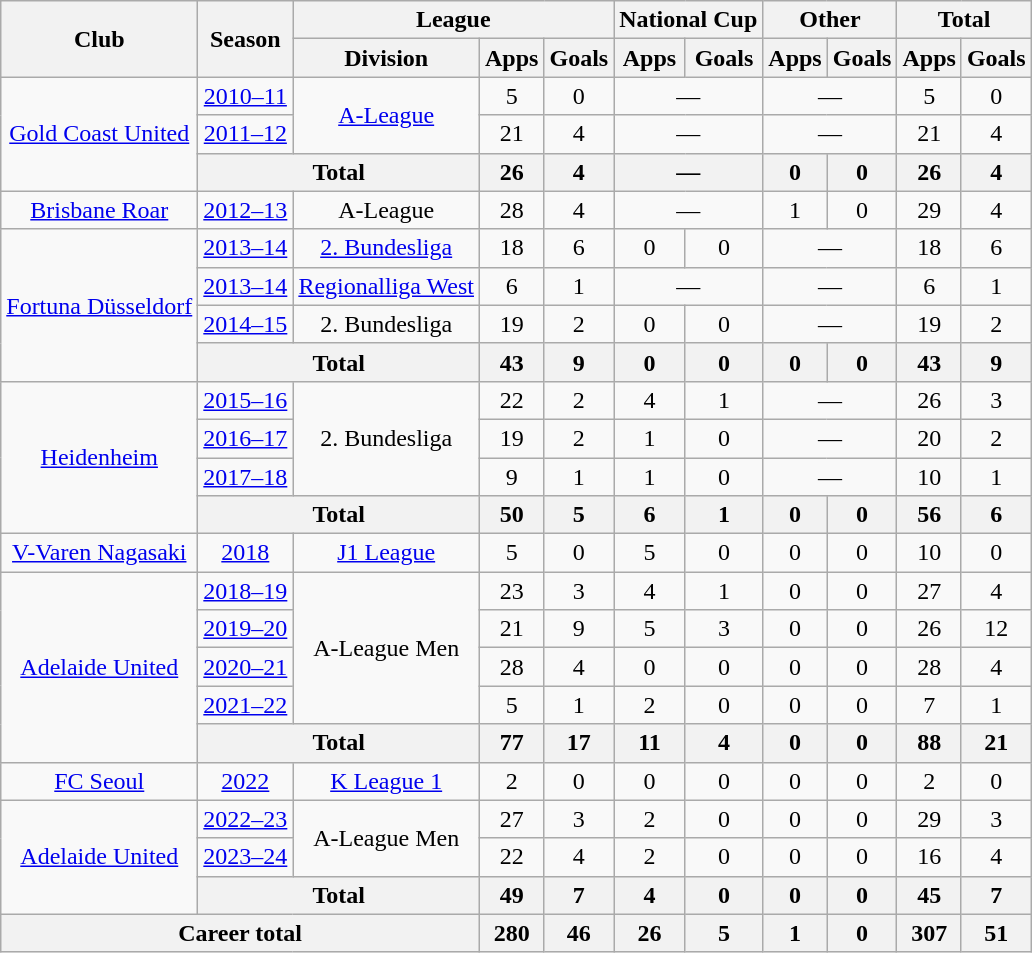<table class="wikitable" style="text-align:center">
<tr>
<th rowspan="2">Club</th>
<th rowspan="2">Season</th>
<th colspan="3">League</th>
<th colspan="2">National Cup</th>
<th colspan="2">Other</th>
<th colspan="2">Total</th>
</tr>
<tr>
<th>Division</th>
<th>Apps</th>
<th>Goals</th>
<th>Apps</th>
<th>Goals</th>
<th>Apps</th>
<th>Goals</th>
<th>Apps</th>
<th>Goals</th>
</tr>
<tr>
<td rowspan="3"><a href='#'>Gold Coast United</a></td>
<td><a href='#'>2010–11</a></td>
<td rowspan="2"><a href='#'>A-League</a></td>
<td>5</td>
<td>0</td>
<td colspan="2">—</td>
<td colspan="2">—</td>
<td>5</td>
<td>0</td>
</tr>
<tr>
<td><a href='#'>2011–12</a></td>
<td>21</td>
<td>4</td>
<td colspan="2">—</td>
<td colspan="2">—</td>
<td>21</td>
<td>4</td>
</tr>
<tr>
<th colspan="2">Total</th>
<th>26</th>
<th>4</th>
<th colspan="2">—</th>
<th>0</th>
<th>0</th>
<th>26</th>
<th>4</th>
</tr>
<tr>
<td><a href='#'>Brisbane Roar</a></td>
<td><a href='#'>2012–13</a></td>
<td>A-League</td>
<td>28</td>
<td>4</td>
<td colspan="2">—</td>
<td>1</td>
<td>0</td>
<td>29</td>
<td>4</td>
</tr>
<tr>
<td rowspan="4"><a href='#'>Fortuna Düsseldorf</a></td>
<td><a href='#'>2013–14</a></td>
<td><a href='#'>2. Bundesliga</a></td>
<td>18</td>
<td>6</td>
<td>0</td>
<td>0</td>
<td colspan="2">—</td>
<td>18</td>
<td>6</td>
</tr>
<tr>
<td><a href='#'>2013–14</a></td>
<td><a href='#'>Regionalliga West</a></td>
<td>6</td>
<td>1</td>
<td colspan="2">—</td>
<td colspan="2">—</td>
<td>6</td>
<td>1</td>
</tr>
<tr>
<td><a href='#'>2014–15</a></td>
<td>2. Bundesliga</td>
<td>19</td>
<td>2</td>
<td>0</td>
<td>0</td>
<td colspan="2">—</td>
<td>19</td>
<td>2</td>
</tr>
<tr>
<th colspan="2">Total</th>
<th>43</th>
<th>9</th>
<th>0</th>
<th>0</th>
<th>0</th>
<th>0</th>
<th>43</th>
<th>9</th>
</tr>
<tr>
<td rowspan="4"><a href='#'>Heidenheim</a></td>
<td><a href='#'>2015–16</a></td>
<td rowspan="3">2. Bundesliga</td>
<td>22</td>
<td>2</td>
<td>4</td>
<td>1</td>
<td colspan="2">—</td>
<td>26</td>
<td>3</td>
</tr>
<tr>
<td><a href='#'>2016–17</a></td>
<td>19</td>
<td>2</td>
<td>1</td>
<td>0</td>
<td colspan="2">—</td>
<td>20</td>
<td>2</td>
</tr>
<tr>
<td><a href='#'>2017–18</a></td>
<td>9</td>
<td>1</td>
<td>1</td>
<td>0</td>
<td colspan="2">—</td>
<td>10</td>
<td>1</td>
</tr>
<tr>
<th colspan="2">Total</th>
<th>50</th>
<th>5</th>
<th>6</th>
<th>1</th>
<th>0</th>
<th>0</th>
<th>56</th>
<th>6</th>
</tr>
<tr>
<td><a href='#'>V-Varen Nagasaki</a></td>
<td><a href='#'>2018</a></td>
<td><a href='#'>J1 League</a></td>
<td>5</td>
<td>0</td>
<td>5</td>
<td>0</td>
<td>0</td>
<td>0</td>
<td>10</td>
<td>0</td>
</tr>
<tr>
<td rowspan="5"><a href='#'>Adelaide United</a></td>
<td><a href='#'>2018–19</a></td>
<td rowspan="4">A-League Men</td>
<td>23</td>
<td>3</td>
<td>4</td>
<td>1</td>
<td>0</td>
<td>0</td>
<td>27</td>
<td>4</td>
</tr>
<tr>
<td><a href='#'>2019–20</a></td>
<td>21</td>
<td>9</td>
<td>5</td>
<td>3</td>
<td>0</td>
<td>0</td>
<td>26</td>
<td>12</td>
</tr>
<tr>
<td><a href='#'>2020–21</a></td>
<td>28</td>
<td>4</td>
<td>0</td>
<td>0</td>
<td>0</td>
<td>0</td>
<td>28</td>
<td>4</td>
</tr>
<tr>
<td><a href='#'>2021–22</a></td>
<td>5</td>
<td>1</td>
<td>2</td>
<td>0</td>
<td>0</td>
<td>0</td>
<td>7</td>
<td>1</td>
</tr>
<tr>
<th colspan="2">Total</th>
<th>77</th>
<th>17</th>
<th>11</th>
<th>4</th>
<th>0</th>
<th>0</th>
<th>88</th>
<th>21</th>
</tr>
<tr>
<td><a href='#'>FC Seoul</a></td>
<td><a href='#'>2022</a></td>
<td><a href='#'>K League 1</a></td>
<td>2</td>
<td>0</td>
<td>0</td>
<td>0</td>
<td>0</td>
<td>0</td>
<td>2</td>
<td>0</td>
</tr>
<tr>
<td rowspan="3"><a href='#'>Adelaide United</a></td>
<td><a href='#'>2022–23</a></td>
<td rowspan="2">A-League Men</td>
<td>27</td>
<td>3</td>
<td>2</td>
<td>0</td>
<td>0</td>
<td>0</td>
<td>29</td>
<td>3</td>
</tr>
<tr>
<td><a href='#'>2023–24</a></td>
<td>22</td>
<td>4</td>
<td>2</td>
<td>0</td>
<td>0</td>
<td>0</td>
<td>16</td>
<td>4</td>
</tr>
<tr>
<th colspan="2">Total</th>
<th>49</th>
<th>7</th>
<th>4</th>
<th>0</th>
<th>0</th>
<th>0</th>
<th>45</th>
<th>7</th>
</tr>
<tr>
<th colspan="3">Career total</th>
<th>280</th>
<th>46</th>
<th>26</th>
<th>5</th>
<th>1</th>
<th>0</th>
<th>307</th>
<th>51</th>
</tr>
</table>
